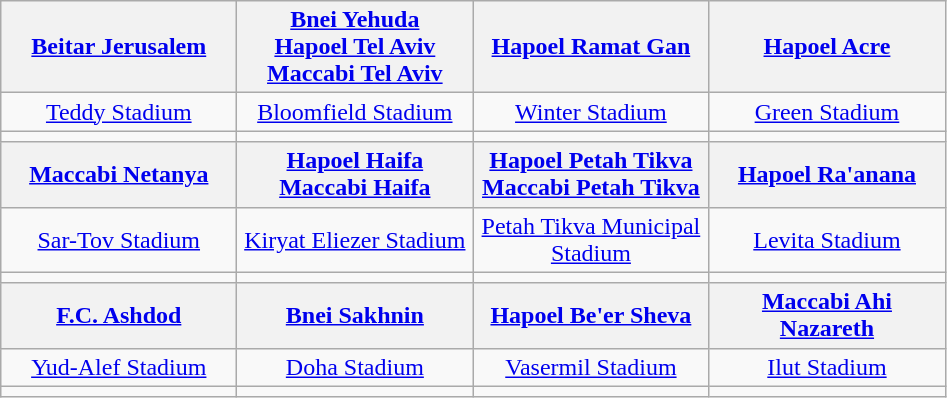<table class="wikitable" style="text-align:center">
<tr>
<th><a href='#'>Beitar Jerusalem</a></th>
<th><a href='#'>Bnei Yehuda</a><br> <a href='#'>Hapoel Tel Aviv</a><br> <a href='#'>Maccabi Tel Aviv</a></th>
<th><a href='#'>Hapoel Ramat Gan</a></th>
<th><a href='#'>Hapoel Acre</a></th>
</tr>
<tr>
<td width=150><a href='#'>Teddy Stadium</a><br></td>
<td width=150><a href='#'>Bloomfield Stadium</a><br></td>
<td width=150><a href='#'>Winter Stadium</a></td>
<td width=150><a href='#'>Green Stadium</a></td>
</tr>
<tr>
<td></td>
<td></td>
<td></td>
<td></td>
</tr>
<tr>
<th><a href='#'>Maccabi Netanya</a></th>
<th><a href='#'>Hapoel Haifa</a><br> <a href='#'>Maccabi Haifa</a></th>
<th><a href='#'>Hapoel Petah Tikva</a><br> <a href='#'>Maccabi Petah Tikva</a></th>
<th><a href='#'>Hapoel Ra'anana</a></th>
</tr>
<tr>
<td width=150><a href='#'>Sar-Tov Stadium</a><br></td>
<td width=150><a href='#'>Kiryat Eliezer Stadium</a><br></td>
<td width=150><a href='#'>Petah Tikva Municipal Stadium</a></td>
<td width=150><a href='#'>Levita Stadium</a></td>
</tr>
<tr>
<td></td>
<td></td>
<td></td>
<td></td>
</tr>
<tr>
<th><a href='#'>F.C. Ashdod</a></th>
<th><a href='#'>Bnei Sakhnin</a></th>
<th><a href='#'>Hapoel Be'er Sheva</a></th>
<th><a href='#'>Maccabi Ahi Nazareth</a></th>
</tr>
<tr>
<td width=150><a href='#'>Yud-Alef Stadium</a></td>
<td width=150><a href='#'>Doha Stadium</a></td>
<td width=150><a href='#'>Vasermil Stadium</a></td>
<td width=150><a href='#'>Ilut Stadium</a></td>
</tr>
<tr>
<td></td>
<td></td>
<td></td>
<td></td>
</tr>
</table>
